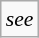<table class="wikitable floatright" style="font-size: 0.9em;">
<tr>
<td><em>see </em></td>
</tr>
</table>
